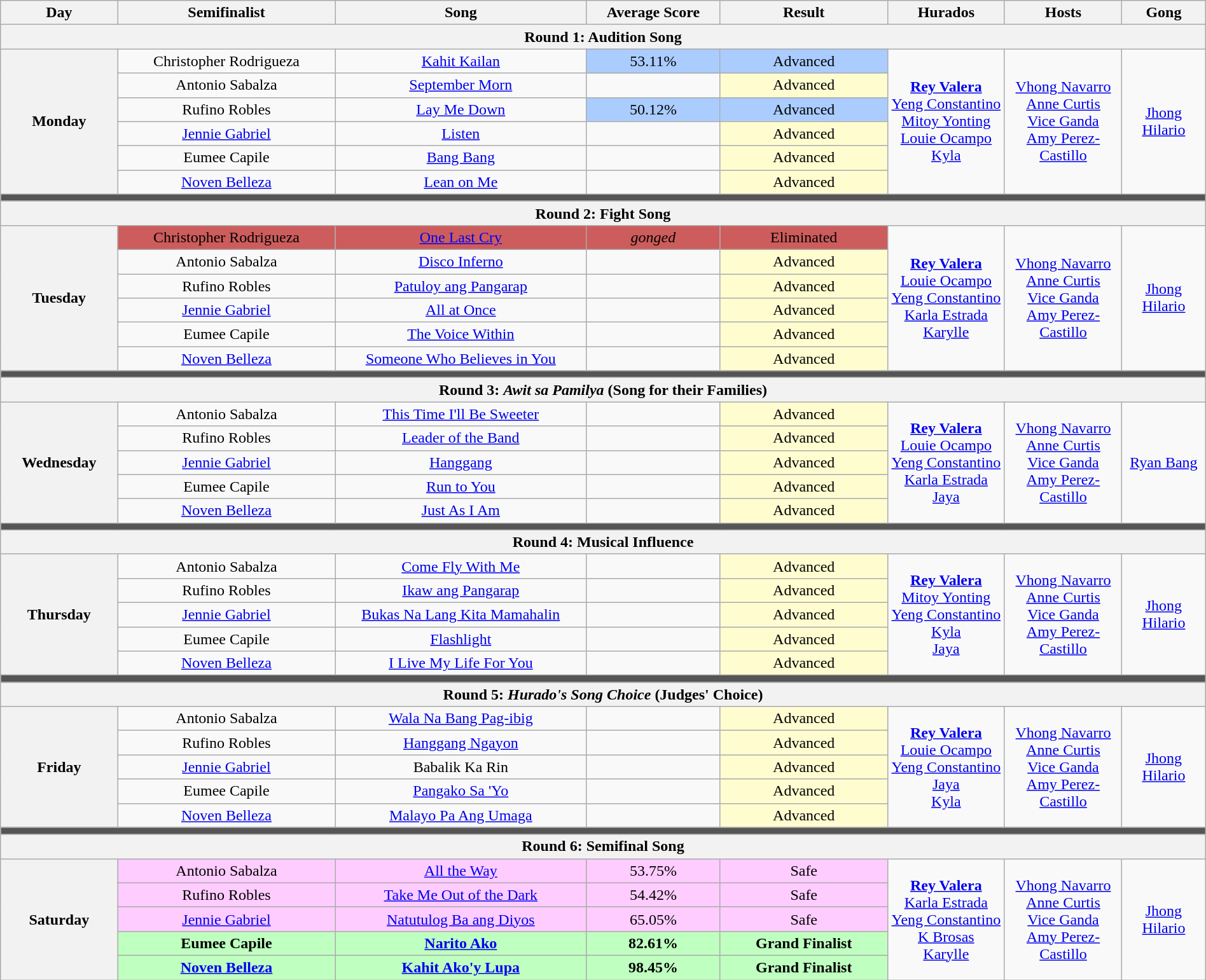<table class="wikitable mw-collapsible mw-collapsed" style="text-align:center;width:100%;">
<tr>
<th width="07%">Day</th>
<th width="13%">Semifinalist</th>
<th width="15%">Song</th>
<th width="08%">Average Score</th>
<th width="10%">Result</th>
<th width="07%">Hurados</th>
<th width="07%">Hosts</th>
<th width="05%">Gong</th>
</tr>
<tr>
<th colspan="8">Round 1: Audition Song</th>
</tr>
<tr>
<th rowspan="6">Monday<br></th>
<td>Christopher Rodrigueza</td>
<td><a href='#'>Kahit Kailan</a></td>
<td style="background-color:#aaccff">53.11%</td>
<td style="background-color:#aaccff">Advanced</td>
<td rowspan="6"><strong><a href='#'>Rey Valera</a></strong><br><a href='#'>Yeng Constantino</a><br><a href='#'>Mitoy Yonting</a><br><a href='#'>Louie Ocampo</a><br><a href='#'>Kyla</a></td>
<td rowspan="6"><a href='#'>Vhong Navarro</a><br><a href='#'>Anne Curtis</a><br><a href='#'>Vice Ganda</a><br><a href='#'>Amy Perez-Castillo</a></td>
<td rowspan="6"><a href='#'>Jhong Hilario</a></td>
</tr>
<tr>
<td>Antonio Sabalza</td>
<td><a href='#'>September Morn</a></td>
<td></td>
<td style="background-color:#fffdd0">Advanced</td>
</tr>
<tr>
<td>Rufino Robles</td>
<td><a href='#'>Lay Me Down</a></td>
<td style="background-color:#aaccff">50.12%</td>
<td style="background-color:#aaccff">Advanced</td>
</tr>
<tr>
<td><a href='#'>Jennie Gabriel</a></td>
<td><a href='#'>Listen</a></td>
<td></td>
<td style="background-color:#fffdd0">Advanced</td>
</tr>
<tr>
<td>Eumee Capile</td>
<td><a href='#'>Bang Bang</a></td>
<td></td>
<td style="background-color:#fffdd0">Advanced</td>
</tr>
<tr>
<td><a href='#'>Noven Belleza</a></td>
<td><a href='#'>Lean on Me</a></td>
<td></td>
<td style="background-color:#fffdd0">Advanced</td>
</tr>
<tr>
<td colspan="8" style="background:#555;"></td>
</tr>
<tr>
<th colspan="8">Round 2: Fight Song</th>
</tr>
<tr>
<th rowspan="6">Tuesday<br></th>
<td style="background-color:#CD5C5C">Christopher Rodrigueza</td>
<td style="background-color:#CD5C5C"><a href='#'>One Last Cry</a></td>
<td style="background-color:#CD5C5C"><em>gonged</em></td>
<td style="background-color:#CD5C5C">Eliminated</td>
<td rowspan="6"><strong><a href='#'>Rey Valera</a></strong><br><a href='#'>Louie Ocampo</a><br><a href='#'>Yeng Constantino</a><br><a href='#'>Karla Estrada</a><br><a href='#'>Karylle</a></td>
<td rowspan="6"><a href='#'>Vhong Navarro</a><br><a href='#'>Anne Curtis</a><br><a href='#'>Vice Ganda</a><br><a href='#'>Amy Perez-Castillo</a></td>
<td rowspan="6"><a href='#'>Jhong Hilario</a></td>
</tr>
<tr>
<td>Antonio Sabalza</td>
<td><a href='#'>Disco Inferno</a></td>
<td></td>
<td style="background-color:#fffdd0">Advanced</td>
</tr>
<tr>
<td>Rufino Robles</td>
<td><a href='#'>Patuloy ang Pangarap</a></td>
<td></td>
<td style="background-color:#fffdd0">Advanced</td>
</tr>
<tr>
<td><a href='#'>Jennie Gabriel</a></td>
<td><a href='#'>All at Once</a></td>
<td></td>
<td style="background-color:#fffdd0">Advanced</td>
</tr>
<tr>
<td>Eumee Capile</td>
<td><a href='#'>The Voice Within</a></td>
<td></td>
<td style="background-color:#fffdd0">Advanced</td>
</tr>
<tr>
<td><a href='#'>Noven Belleza</a></td>
<td><a href='#'>Someone Who Believes in You</a></td>
<td></td>
<td style="background-color:#fffdd0">Advanced</td>
</tr>
<tr>
<td colspan="8" style="background:#555;"></td>
</tr>
<tr>
<th colspan="8">Round 3: <em>Awit sa Pamilya</em> (Song for their Families)</th>
</tr>
<tr>
<th rowspan="5">Wednesday<br></th>
<td>Antonio Sabalza</td>
<td><a href='#'>This Time I'll Be Sweeter</a></td>
<td></td>
<td style="background-color:#fffdd0">Advanced</td>
<td rowspan="5"><strong><a href='#'>Rey Valera</a></strong><br><a href='#'>Louie Ocampo</a><br><a href='#'>Yeng Constantino</a><br><a href='#'>Karla Estrada</a><br><a href='#'>Jaya</a></td>
<td rowspan="5"><a href='#'>Vhong Navarro</a><br><a href='#'>Anne Curtis</a><br><a href='#'>Vice Ganda</a><br><a href='#'>Amy Perez-Castillo</a></td>
<td rowspan="5"><a href='#'>Ryan Bang</a></td>
</tr>
<tr>
<td>Rufino Robles</td>
<td><a href='#'>Leader of the Band</a></td>
<td></td>
<td style="background-color:#fffdd0">Advanced</td>
</tr>
<tr>
<td><a href='#'>Jennie Gabriel</a></td>
<td><a href='#'>Hanggang</a></td>
<td></td>
<td style="background-color:#fffdd0">Advanced</td>
</tr>
<tr>
<td>Eumee Capile</td>
<td><a href='#'>Run to You</a></td>
<td></td>
<td style="background-color:#fffdd0">Advanced</td>
</tr>
<tr>
<td><a href='#'>Noven Belleza</a></td>
<td><a href='#'>Just As I Am</a></td>
<td></td>
<td style="background-color:#fffdd0">Advanced</td>
</tr>
<tr>
<td colspan="8" style="background:#555;"></td>
</tr>
<tr>
<th colspan="8">Round 4: Musical Influence</th>
</tr>
<tr>
<th rowspan="5">Thursday<br></th>
<td>Antonio Sabalza</td>
<td><a href='#'>Come Fly With Me</a></td>
<td></td>
<td style="background-color:#fffdd0">Advanced</td>
<td rowspan="5"><strong><a href='#'>Rey Valera</a></strong><br><a href='#'>Mitoy Yonting</a><br><a href='#'>Yeng Constantino</a><br><a href='#'>Kyla</a><br><a href='#'>Jaya</a></td>
<td rowspan="5"><a href='#'>Vhong Navarro</a><br><a href='#'>Anne Curtis</a><br><a href='#'>Vice Ganda</a><br><a href='#'>Amy Perez-Castillo</a></td>
<td rowspan="5"><a href='#'>Jhong Hilario</a></td>
</tr>
<tr>
<td>Rufino Robles</td>
<td><a href='#'>Ikaw ang Pangarap</a></td>
<td></td>
<td style="background-color:#fffdd0">Advanced</td>
</tr>
<tr>
<td><a href='#'>Jennie Gabriel</a></td>
<td><a href='#'>Bukas Na Lang Kita Mamahalin</a></td>
<td></td>
<td style="background-color:#fffdd0">Advanced</td>
</tr>
<tr>
<td>Eumee Capile</td>
<td><a href='#'>Flashlight</a></td>
<td></td>
<td style="background-color:#fffdd0">Advanced</td>
</tr>
<tr>
<td><a href='#'>Noven Belleza</a></td>
<td><a href='#'>I Live My Life For You</a></td>
<td></td>
<td style="background-color:#fffdd0">Advanced</td>
</tr>
<tr>
<td colspan="8" style="background:#555;"></td>
</tr>
<tr>
<th colspan="8">Round 5: <em>Hurado's Song Choice</em> (Judges' Choice)</th>
</tr>
<tr>
<th rowspan="5">Friday<br></th>
<td>Antonio Sabalza</td>
<td><a href='#'>Wala Na Bang Pag-ibig</a></td>
<td></td>
<td style="background-color:#fffdd0">Advanced</td>
<td rowspan="5"><strong><a href='#'>Rey Valera</a></strong><br><a href='#'>Louie Ocampo</a><br><a href='#'>Yeng Constantino</a><br><a href='#'>Jaya</a><br><a href='#'>Kyla</a></td>
<td rowspan="5"><a href='#'>Vhong Navarro</a><br><a href='#'>Anne Curtis</a><br><a href='#'>Vice Ganda</a><br><a href='#'>Amy Perez-Castillo</a></td>
<td rowspan="5"><a href='#'>Jhong Hilario</a></td>
</tr>
<tr>
<td>Rufino Robles</td>
<td><a href='#'>Hanggang Ngayon</a></td>
<td></td>
<td style="background-color:#fffdd0">Advanced</td>
</tr>
<tr>
<td><a href='#'>Jennie Gabriel</a></td>
<td>Babalik Ka Rin</td>
<td></td>
<td style="background-color:#fffdd0">Advanced</td>
</tr>
<tr>
<td>Eumee Capile</td>
<td><a href='#'>Pangako Sa 'Yo</a></td>
<td></td>
<td style="background-color:#fffdd0">Advanced</td>
</tr>
<tr>
<td><a href='#'>Noven Belleza</a></td>
<td><a href='#'>Malayo Pa Ang Umaga</a></td>
<td></td>
<td style="background-color:#fffdd0">Advanced</td>
</tr>
<tr>
<td colspan="8" style="background:#555;"></td>
</tr>
<tr>
<th colspan="8">Round 6: Semifinal Song</th>
</tr>
<tr>
<th rowspan="5">Saturday<br></th>
<td style="background-color:#ffccff">Antonio Sabalza</td>
<td style="background-color:#ffccff"><a href='#'>All the Way</a></td>
<td style="background-color:#ffccff">53.75%</td>
<td style="background-color:#ffccff">Safe</td>
<td rowspan="5"><strong><a href='#'>Rey Valera</a></strong><br><a href='#'>Karla Estrada</a><br><a href='#'>Yeng Constantino</a><br><a href='#'>K Brosas</a><br><a href='#'>Karylle</a></td>
<td rowspan="5"><a href='#'>Vhong Navarro</a><br><a href='#'>Anne Curtis</a><br><a href='#'>Vice Ganda</a><br><a href='#'>Amy Perez-Castillo</a></td>
<td rowspan="5"><a href='#'>Jhong Hilario</a></td>
</tr>
<tr style="background-color:#ffccff" |>
<td>Rufino Robles</td>
<td><a href='#'>Take Me Out of the Dark</a></td>
<td>54.42%</td>
<td>Safe</td>
</tr>
<tr style="background-color:#ffccff" |>
<td><a href='#'>Jennie Gabriel</a></td>
<td><a href='#'>Natutulog Ba ang Diyos</a></td>
<td>65.05%</td>
<td>Safe</td>
</tr>
<tr style="background-color:#bfffc0" |>
<td><strong>Eumee Capile</strong></td>
<td><a href='#'><strong>Narito Ako</strong></a></td>
<td><strong>82.61%</strong></td>
<td><strong>Grand Finalist</strong></td>
</tr>
<tr style="background-color:#bfffc0" |>
<td><strong><a href='#'>Noven Belleza</a></strong></td>
<td><a href='#'><strong>Kahit Ako'y Lupa</strong></a></td>
<td><strong>98.45%</strong></td>
<td><strong>Grand Finalist</strong></td>
</tr>
</table>
